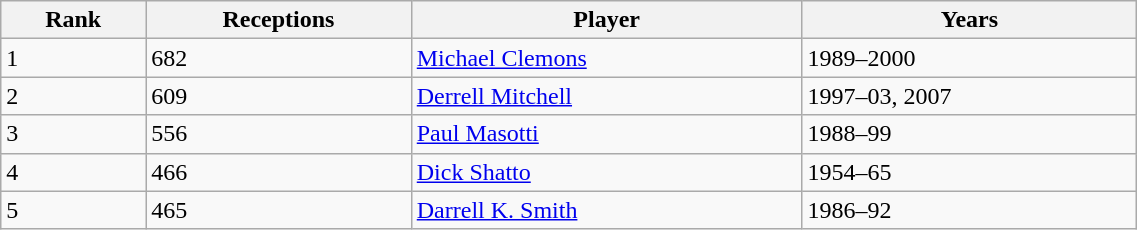<table class="wikitable" style="width:60%; text-align:left; border-collapse:collapse;">
<tr>
<th>Rank</th>
<th>Receptions</th>
<th>Player</th>
<th>Years</th>
</tr>
<tr>
<td>1</td>
<td>682</td>
<td><a href='#'>Michael Clemons</a></td>
<td>1989–2000</td>
</tr>
<tr>
<td>2</td>
<td>609</td>
<td><a href='#'>Derrell Mitchell</a></td>
<td>1997–03, 2007</td>
</tr>
<tr>
<td>3</td>
<td>556</td>
<td><a href='#'>Paul Masotti</a></td>
<td>1988–99</td>
</tr>
<tr>
<td>4</td>
<td>466</td>
<td><a href='#'>Dick Shatto</a></td>
<td>1954–65</td>
</tr>
<tr>
<td>5</td>
<td>465</td>
<td><a href='#'>Darrell K. Smith</a></td>
<td>1986–92</td>
</tr>
</table>
